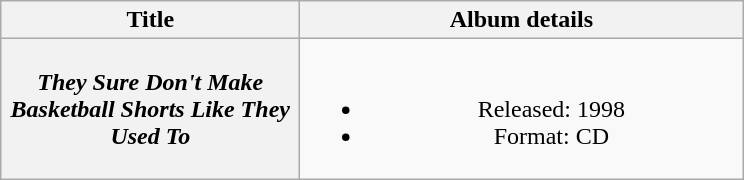<table class="wikitable plainrowheaders" style="text-align:center;">
<tr>
<th scope="col" style="width:12em;">Title</th>
<th scope="col" style="width:18em;">Album details</th>
</tr>
<tr>
<th scope="row"><em>They Sure Don't Make Basketball Shorts Like They Used To</em></th>
<td><br><ul><li>Released: 1998</li><li>Format: CD</li></ul></td>
</tr>
</table>
